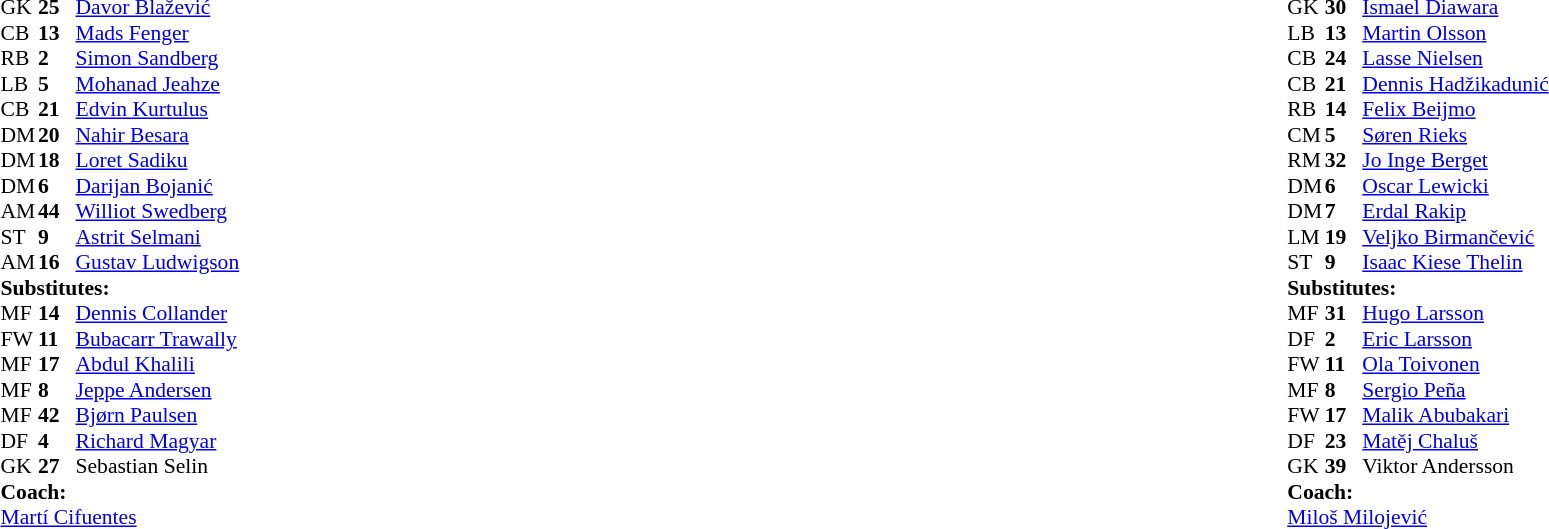<table width="100%">
<tr>
<td valign="top" width="40%"><br><table style="font-size: 90%" cellspacing="0" cellpadding="0">
<tr>
<td colspan="4"></td>
</tr>
<tr>
<th width=25></th>
<th width=25></th>
</tr>
<tr>
<td>GK</td>
<td><strong>25</strong></td>
<td> <a href='#'>Davor Blažević</a></td>
</tr>
<tr>
<td>CB</td>
<td><strong>13</strong></td>
<td> <a href='#'>Mads Fenger</a></td>
</tr>
<tr>
<td>RB</td>
<td><strong>2</strong></td>
<td> <a href='#'>Simon Sandberg</a> </td>
</tr>
<tr>
<td>LB</td>
<td><strong>5</strong></td>
<td> <a href='#'>Mohanad Jeahze</a></td>
</tr>
<tr>
<td>CB</td>
<td><strong>21</strong></td>
<td> <a href='#'>Edvin Kurtulus</a></td>
</tr>
<tr>
<td>DM</td>
<td><strong>20</strong></td>
<td> <a href='#'>Nahir Besara</a></td>
</tr>
<tr>
<td>DM</td>
<td><strong>18</strong></td>
<td> <a href='#'>Loret Sadiku</a> </td>
</tr>
<tr>
<td>DM</td>
<td><strong>6</strong></td>
<td> <a href='#'>Darijan Bojanić</a> </td>
</tr>
<tr>
<td>AM</td>
<td><strong>44</strong></td>
<td> <a href='#'>Williot Swedberg</a> </td>
</tr>
<tr>
<td>ST</td>
<td><strong>9</strong></td>
<td> <a href='#'>Astrit Selmani</a></td>
</tr>
<tr>
<td>AM</td>
<td><strong>16</strong></td>
<td> <a href='#'>Gustav Ludwigson</a> </td>
</tr>
<tr>
<td colspan=3><strong> Substitutes:</strong></td>
</tr>
<tr>
<td>MF</td>
<td><strong>14</strong></td>
<td> <a href='#'>Dennis Collander</a> </td>
</tr>
<tr>
<td>FW</td>
<td><strong>11</strong></td>
<td> <a href='#'>Bubacarr Trawally</a> </td>
</tr>
<tr>
<td>MF</td>
<td><strong>17</strong></td>
<td> <a href='#'>Abdul Khalili</a>  </td>
</tr>
<tr>
<td>MF</td>
<td><strong>8</strong></td>
<td> <a href='#'>Jeppe Andersen</a> </td>
</tr>
<tr>
<td>MF</td>
<td><strong>42</strong></td>
<td> <a href='#'>Bjørn Paulsen</a>  </td>
</tr>
<tr>
<td>DF</td>
<td><strong>4</strong></td>
<td> <a href='#'>Richard Magyar</a></td>
</tr>
<tr>
<td>GK</td>
<td><strong>27</strong></td>
<td> Sebastian Selin</td>
</tr>
<tr>
<td colspan=3><strong>Coach:</strong></td>
</tr>
<tr>
<td colspan=4> <a href='#'>Martí Cifuentes</a></td>
</tr>
</table>
</td>
<td valign="top"></td>
<td valign="top" width="50%"><br><table cellspacing="0" cellpadding="0" style="font-size:90%; margin:auto">
<tr>
<th width="25"></th>
<th width="25"></th>
</tr>
<tr>
<td>GK</td>
<td><strong>30</strong></td>
<td> <a href='#'>Ismael Diawara</a></td>
</tr>
<tr>
<td>LB</td>
<td><strong>13</strong></td>
<td> <a href='#'>Martin Olsson</a></td>
</tr>
<tr>
<td>CB</td>
<td><strong>24</strong></td>
<td> <a href='#'>Lasse Nielsen</a></td>
</tr>
<tr>
<td>CB</td>
<td><strong>21</strong></td>
<td> <a href='#'>Dennis Hadžikadunić</a></td>
</tr>
<tr>
<td>RB</td>
<td><strong>14</strong></td>
<td> <a href='#'>Felix Beijmo</a> </td>
</tr>
<tr>
<td>CM</td>
<td><strong>5</strong></td>
<td> <a href='#'>Søren Rieks</a> </td>
</tr>
<tr>
<td>RM</td>
<td><strong>32</strong></td>
<td> <a href='#'>Jo Inge Berget</a> </td>
</tr>
<tr>
<td>DM</td>
<td><strong>6</strong></td>
<td> <a href='#'>Oscar Lewicki</a> </td>
</tr>
<tr>
<td>DM</td>
<td><strong>7</strong></td>
<td> <a href='#'>Erdal Rakip</a> </td>
</tr>
<tr>
<td>LM</td>
<td><strong>19</strong></td>
<td> <a href='#'>Veljko Birmančević</a></td>
</tr>
<tr>
<td>ST</td>
<td><strong>9</strong></td>
<td> <a href='#'>Isaac Kiese Thelin</a> </td>
</tr>
<tr>
<td colspan=3><strong>Substitutes:</strong></td>
</tr>
<tr>
<td>MF</td>
<td><strong>31</strong></td>
<td> <a href='#'>Hugo Larsson</a> </td>
</tr>
<tr>
<td>DF</td>
<td><strong>2</strong></td>
<td> <a href='#'>Eric Larsson</a> </td>
</tr>
<tr>
<td>FW</td>
<td><strong>11</strong></td>
<td> <a href='#'>Ola Toivonen</a>  </td>
</tr>
<tr>
<td>MF</td>
<td><strong>8</strong></td>
<td> <a href='#'>Sergio Peña</a> </td>
</tr>
<tr>
<td>FW</td>
<td><strong>17</strong></td>
<td> <a href='#'>Malik Abubakari</a> </td>
</tr>
<tr>
<td>DF</td>
<td><strong>23</strong></td>
<td> <a href='#'>Matěj Chaluš</a></td>
</tr>
<tr>
<td>GK</td>
<td><strong>39</strong></td>
<td> Viktor Andersson</td>
</tr>
<tr>
<td colspan=3><strong>Coach:</strong></td>
</tr>
<tr>
<td colspan=4> <a href='#'>Miloš Milojević</a></td>
</tr>
</table>
</td>
</tr>
</table>
